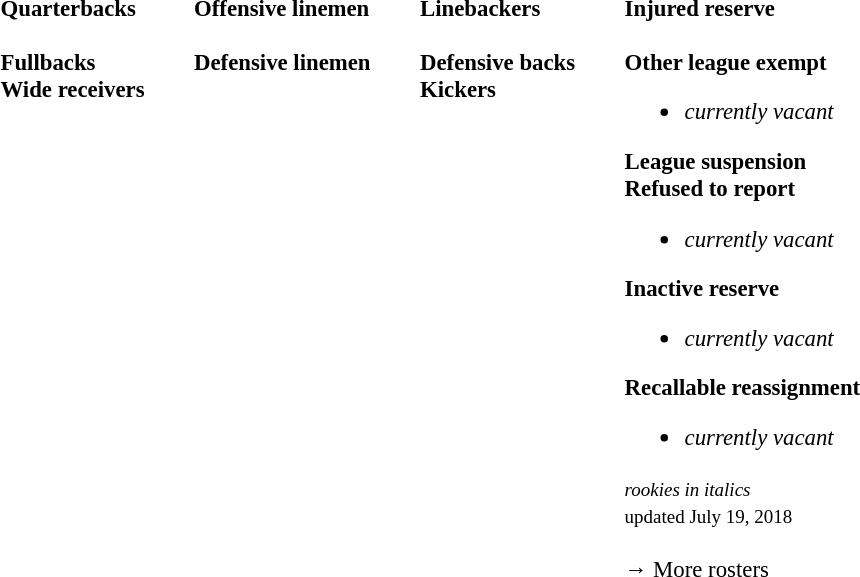<table class="toccolours" style="text-align: left;">
<tr>
<td style="font-size: 95%;vertical-align:top;"><strong>Quarterbacks</strong><br>

<br><strong>Fullbacks</strong>
<br><strong>Wide receivers</strong>



</td>
<td style="width: 25px;"></td>
<td style="font-size: 95%;vertical-align:top;"><strong>Offensive linemen</strong><br>


<br><strong>Defensive linemen</strong>




</td>
<td style="width: 25px;"></td>
<td style="font-size: 95%;vertical-align:top;"><strong>Linebackers</strong><br>
<br><strong>Defensive backs</strong>



<br><strong>Kickers</strong>
</td>
<td style="width: 25px;"></td>
<td style="font-size: 95%;vertical-align:top;"><strong>Injured reserve</strong><br>




<br><strong>Other league exempt</strong><ul><li><em>currently vacant</em></li></ul><strong>League suspension</strong>


<br><strong>Refused to report</strong><ul><li><em>currently vacant</em></li></ul><strong>Inactive reserve</strong><ul><li><em>currently vacant</em></li></ul><strong>Recallable reassignment</strong><ul><li><em>currently vacant</em></li></ul><small><em>rookies in italics</em></small><br>
<small><span> </span> updated July 19, 2018</small><br>
<br>→ More rosters</td>
</tr>
<tr>
</tr>
</table>
